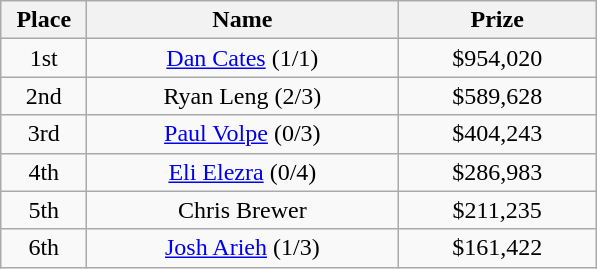<table class="wikitable">
<tr>
<th width="50">Place</th>
<th width="200">Name</th>
<th width="125">Prize</th>
</tr>
<tr>
<td align = "center">1st</td>
<td align = "center"><a href='#'>Dan Cates</a> (1/1)</td>
<td align="center">$954,020</td>
</tr>
<tr>
<td align = "center">2nd</td>
<td align = "center">Ryan Leng (2/3)</td>
<td align="center">$589,628</td>
</tr>
<tr>
<td align = "center">3rd</td>
<td align = "center"><a href='#'>Paul Volpe</a> (0/3)</td>
<td align="center">$404,243</td>
</tr>
<tr>
<td align = "center">4th</td>
<td align = "center"><a href='#'>Eli Elezra</a> (0/4)</td>
<td align="center">$286,983</td>
</tr>
<tr>
<td align = "center">5th</td>
<td align = "center">Chris Brewer</td>
<td align="center">$211,235</td>
</tr>
<tr>
<td align = "center">6th</td>
<td align = "center"><a href='#'>Josh Arieh</a> (1/3)</td>
<td align="center">$161,422</td>
</tr>
</table>
